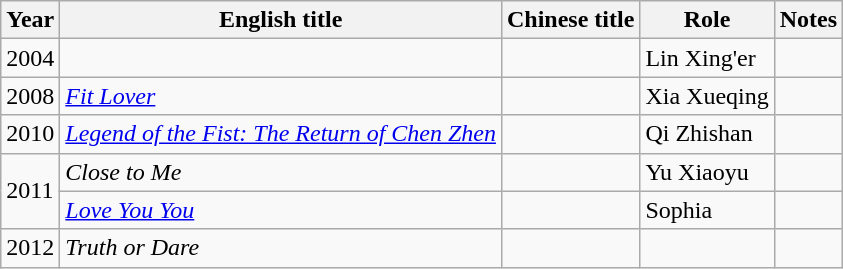<table class="wikitable">
<tr>
<th>Year</th>
<th>English title</th>
<th>Chinese title</th>
<th>Role</th>
<th>Notes</th>
</tr>
<tr>
<td>2004</td>
<td></td>
<td></td>
<td>Lin Xing'er</td>
<td></td>
</tr>
<tr>
<td>2008</td>
<td><em><a href='#'>Fit Lover</a></em></td>
<td></td>
<td>Xia Xueqing</td>
<td></td>
</tr>
<tr>
<td>2010</td>
<td><em><a href='#'>Legend of the Fist: The Return of Chen Zhen</a></em></td>
<td></td>
<td>Qi Zhishan</td>
<td></td>
</tr>
<tr>
<td rowspan="2">2011</td>
<td><em>Close to Me</em></td>
<td></td>
<td>Yu Xiaoyu</td>
<td></td>
</tr>
<tr>
<td><em><a href='#'>Love You You</a></em></td>
<td></td>
<td>Sophia</td>
<td></td>
</tr>
<tr>
<td>2012</td>
<td><em>Truth or Dare</em></td>
<td></td>
<td></td>
<td></td>
</tr>
</table>
